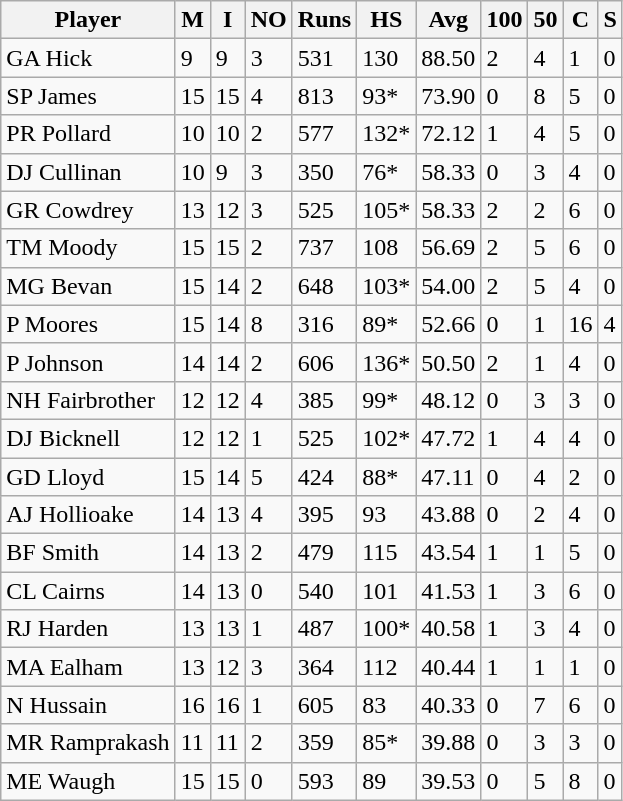<table class="wikitable">
<tr>
<th>Player</th>
<th>M</th>
<th>I</th>
<th>NO</th>
<th>Runs</th>
<th>HS</th>
<th>Avg</th>
<th>100</th>
<th>50</th>
<th>C</th>
<th>S</th>
</tr>
<tr>
<td>GA Hick</td>
<td>9</td>
<td>9</td>
<td>3</td>
<td>531</td>
<td>130</td>
<td>88.50</td>
<td>2</td>
<td>4</td>
<td>1</td>
<td>0</td>
</tr>
<tr>
<td>SP James</td>
<td>15</td>
<td>15</td>
<td>4</td>
<td>813</td>
<td>93*</td>
<td>73.90</td>
<td>0</td>
<td>8</td>
<td>5</td>
<td>0</td>
</tr>
<tr>
<td>PR Pollard</td>
<td>10</td>
<td>10</td>
<td>2</td>
<td>577</td>
<td>132*</td>
<td>72.12</td>
<td>1</td>
<td>4</td>
<td>5</td>
<td>0</td>
</tr>
<tr>
<td>DJ Cullinan</td>
<td>10</td>
<td>9</td>
<td>3</td>
<td>350</td>
<td>76*</td>
<td>58.33</td>
<td>0</td>
<td>3</td>
<td>4</td>
<td>0</td>
</tr>
<tr>
<td>GR Cowdrey</td>
<td>13</td>
<td>12</td>
<td>3</td>
<td>525</td>
<td>105*</td>
<td>58.33</td>
<td>2</td>
<td>2</td>
<td>6</td>
<td>0</td>
</tr>
<tr>
<td>TM Moody</td>
<td>15</td>
<td>15</td>
<td>2</td>
<td>737</td>
<td>108</td>
<td>56.69</td>
<td>2</td>
<td>5</td>
<td>6</td>
<td>0</td>
</tr>
<tr>
<td>MG Bevan</td>
<td>15</td>
<td>14</td>
<td>2</td>
<td>648</td>
<td>103*</td>
<td>54.00</td>
<td>2</td>
<td>5</td>
<td>4</td>
<td>0</td>
</tr>
<tr>
<td>P Moores</td>
<td>15</td>
<td>14</td>
<td>8</td>
<td>316</td>
<td>89*</td>
<td>52.66</td>
<td>0</td>
<td>1</td>
<td>16</td>
<td>4</td>
</tr>
<tr>
<td>P Johnson</td>
<td>14</td>
<td>14</td>
<td>2</td>
<td>606</td>
<td>136*</td>
<td>50.50</td>
<td>2</td>
<td>1</td>
<td>4</td>
<td>0</td>
</tr>
<tr>
<td>NH Fairbrother</td>
<td>12</td>
<td>12</td>
<td>4</td>
<td>385</td>
<td>99*</td>
<td>48.12</td>
<td>0</td>
<td>3</td>
<td>3</td>
<td>0</td>
</tr>
<tr>
<td>DJ Bicknell</td>
<td>12</td>
<td>12</td>
<td>1</td>
<td>525</td>
<td>102*</td>
<td>47.72</td>
<td>1</td>
<td>4</td>
<td>4</td>
<td>0</td>
</tr>
<tr>
<td>GD Lloyd</td>
<td>15</td>
<td>14</td>
<td>5</td>
<td>424</td>
<td>88*</td>
<td>47.11</td>
<td>0</td>
<td>4</td>
<td>2</td>
<td>0</td>
</tr>
<tr>
<td>AJ Hollioake</td>
<td>14</td>
<td>13</td>
<td>4</td>
<td>395</td>
<td>93</td>
<td>43.88</td>
<td>0</td>
<td>2</td>
<td>4</td>
<td>0</td>
</tr>
<tr>
<td>BF Smith</td>
<td>14</td>
<td>13</td>
<td>2</td>
<td>479</td>
<td>115</td>
<td>43.54</td>
<td>1</td>
<td>1</td>
<td>5</td>
<td>0</td>
</tr>
<tr>
<td>CL Cairns</td>
<td>14</td>
<td>13</td>
<td>0</td>
<td>540</td>
<td>101</td>
<td>41.53</td>
<td>1</td>
<td>3</td>
<td>6</td>
<td>0</td>
</tr>
<tr>
<td>RJ Harden</td>
<td>13</td>
<td>13</td>
<td>1</td>
<td>487</td>
<td>100*</td>
<td>40.58</td>
<td>1</td>
<td>3</td>
<td>4</td>
<td>0</td>
</tr>
<tr>
<td>MA Ealham</td>
<td>13</td>
<td>12</td>
<td>3</td>
<td>364</td>
<td>112</td>
<td>40.44</td>
<td>1</td>
<td>1</td>
<td>1</td>
<td>0</td>
</tr>
<tr>
<td>N Hussain</td>
<td>16</td>
<td>16</td>
<td>1</td>
<td>605</td>
<td>83</td>
<td>40.33</td>
<td>0</td>
<td>7</td>
<td>6</td>
<td>0</td>
</tr>
<tr>
<td>MR Ramprakash</td>
<td>11</td>
<td>11</td>
<td>2</td>
<td>359</td>
<td>85*</td>
<td>39.88</td>
<td>0</td>
<td>3</td>
<td>3</td>
<td>0</td>
</tr>
<tr>
<td>ME Waugh</td>
<td>15</td>
<td>15</td>
<td>0</td>
<td>593</td>
<td>89</td>
<td>39.53</td>
<td>0</td>
<td>5</td>
<td>8</td>
<td>0</td>
</tr>
</table>
